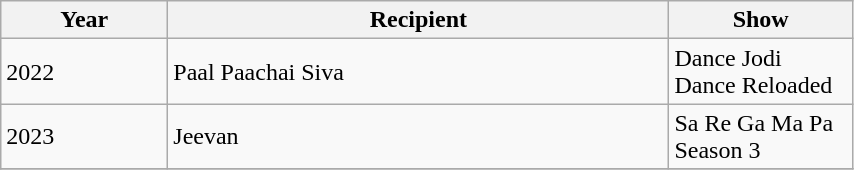<table class="wikitable" width="45%">
<tr>
<th style="width:10%;">Year</th>
<th style="width:30%;">Recipient</th>
<th style="width:10%;">Show</th>
</tr>
<tr>
<td>2022</td>
<td>Paal Paachai Siva</td>
<td>Dance Jodi Dance Reloaded</td>
</tr>
<tr>
<td>2023</td>
<td>Jeevan</td>
<td>Sa Re Ga Ma Pa Season 3</td>
</tr>
<tr>
</tr>
</table>
